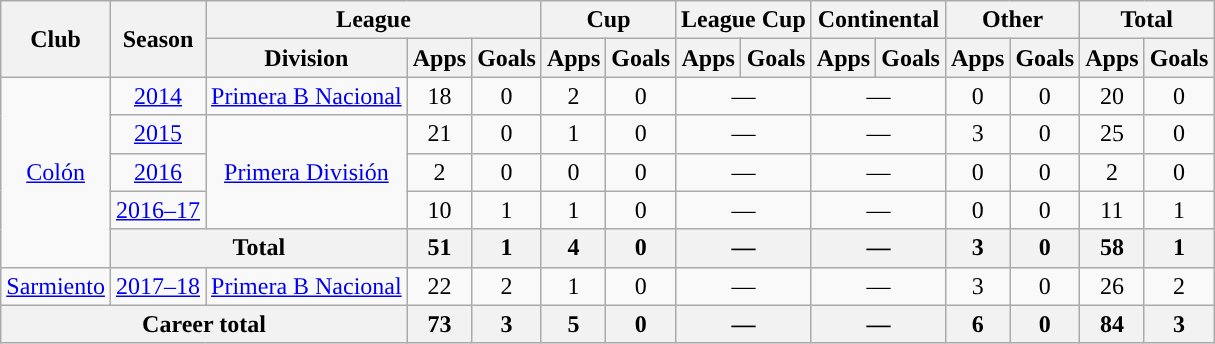<table class="wikitable" style="text-align:center">
<tr>
<th rowspan="2">Club</th>
<th rowspan="2">Season</th>
<th colspan="3">League</th>
<th colspan="2">Cup</th>
<th colspan="2">League Cup</th>
<th colspan="2">Continental</th>
<th colspan="2">Other</th>
<th colspan="2">Total</th>
</tr>
<tr>
<th>Division</th>
<th>Apps</th>
<th>Goals</th>
<th>Apps</th>
<th>Goals</th>
<th>Apps</th>
<th>Goals</th>
<th>Apps</th>
<th>Goals</th>
<th>Apps</th>
<th>Goals</th>
<th>Apps</th>
<th>Goals</th>
</tr>
<tr>
<td rowspan="5"><a href='#'>Colón</a></td>
<td><a href='#'>2014</a></td>
<td rowspan="1"><a href='#'>Primera B Nacional</a></td>
<td>18</td>
<td>0</td>
<td>2</td>
<td>0</td>
<td colspan="2">—</td>
<td colspan="2">—</td>
<td>0</td>
<td>0</td>
<td>20</td>
<td>0</td>
</tr>
<tr>
<td><a href='#'>2015</a></td>
<td rowspan="3"><a href='#'>Primera División</a></td>
<td>21</td>
<td>0</td>
<td>1</td>
<td>0</td>
<td colspan="2">—</td>
<td colspan="2">—</td>
<td>3</td>
<td>0</td>
<td>25</td>
<td>0</td>
</tr>
<tr>
<td><a href='#'>2016</a></td>
<td>2</td>
<td>0</td>
<td>0</td>
<td>0</td>
<td colspan="2">—</td>
<td colspan="2">—</td>
<td>0</td>
<td>0</td>
<td>2</td>
<td>0</td>
</tr>
<tr>
<td><a href='#'>2016–17</a></td>
<td>10</td>
<td>1</td>
<td>1</td>
<td>0</td>
<td colspan="2">—</td>
<td colspan="2">—</td>
<td>0</td>
<td>0</td>
<td>11</td>
<td>1</td>
</tr>
<tr>
<th colspan="2">Total</th>
<th>51</th>
<th>1</th>
<th>4</th>
<th>0</th>
<th colspan="2">—</th>
<th colspan="2">—</th>
<th>3</th>
<th>0</th>
<th>58</th>
<th>1</th>
</tr>
<tr>
<td rowspan="1"><a href='#'>Sarmiento</a></td>
<td><a href='#'>2017–18</a></td>
<td rowspan="1"><a href='#'>Primera B Nacional</a></td>
<td>22</td>
<td>2</td>
<td>1</td>
<td>0</td>
<td colspan="2">—</td>
<td colspan="2">—</td>
<td>3</td>
<td>0</td>
<td>26</td>
<td>2</td>
</tr>
<tr>
<th colspan="3">Career total</th>
<th>73</th>
<th>3</th>
<th>5</th>
<th>0</th>
<th colspan="2">—</th>
<th colspan="2">—</th>
<th>6</th>
<th>0</th>
<th>84</th>
<th>3</th>
</tr>
</table>
